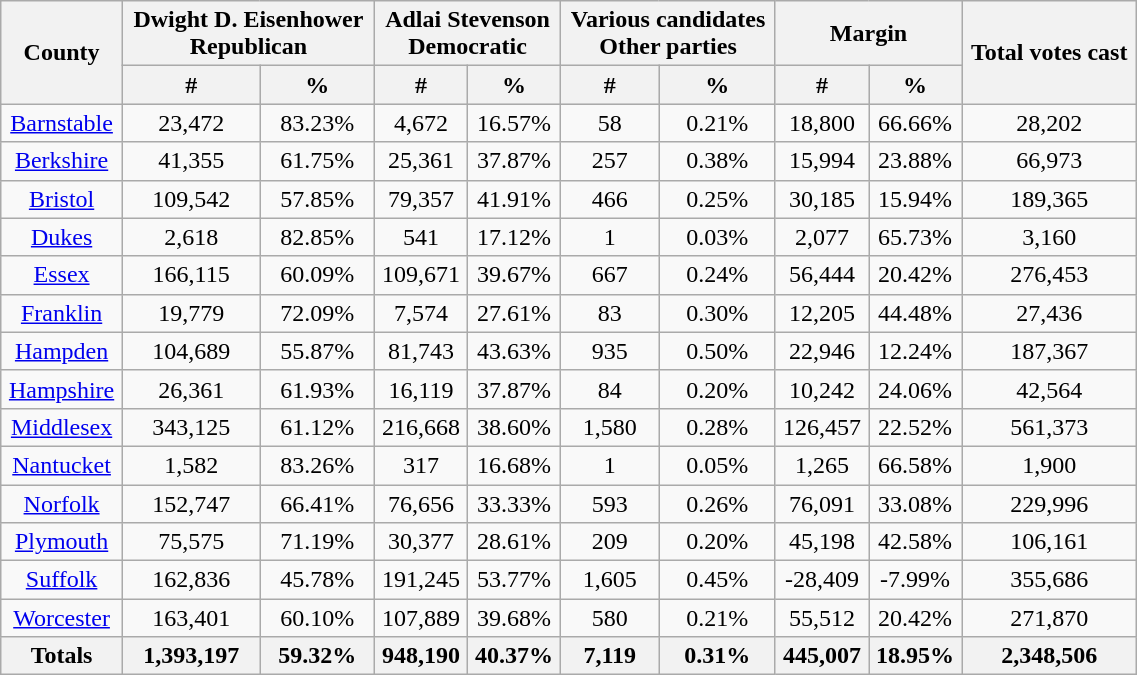<table width="60%" class="wikitable sortable">
<tr>
<th rowspan="2">County</th>
<th colspan="2">Dwight D. Eisenhower<br>Republican</th>
<th colspan="2">Adlai Stevenson<br>Democratic</th>
<th colspan="2">Various candidates<br>Other parties</th>
<th colspan="2">Margin</th>
<th rowspan="2">Total votes cast</th>
</tr>
<tr bgcolor="lightgrey">
<th style="text-align:center;" data-sort-type="number">#</th>
<th style="text-align:center;" data-sort-type="number">%</th>
<th style="text-align:center;" data-sort-type="number">#</th>
<th style="text-align:center;" data-sort-type="number">%</th>
<th style="text-align:center;" data-sort-type="number">#</th>
<th style="text-align:center;" data-sort-type="number">%</th>
<th style="text-align:center;" data-sort-type="number">#</th>
<th style="text-align:center;" data-sort-type="number">%</th>
</tr>
<tr style="text-align:center;">
<td><a href='#'>Barnstable</a></td>
<td>23,472</td>
<td>83.23%</td>
<td>4,672</td>
<td>16.57%</td>
<td>58</td>
<td>0.21%</td>
<td>18,800</td>
<td>66.66%</td>
<td>28,202</td>
</tr>
<tr style="text-align:center;">
<td><a href='#'>Berkshire</a></td>
<td>41,355</td>
<td>61.75%</td>
<td>25,361</td>
<td>37.87%</td>
<td>257</td>
<td>0.38%</td>
<td>15,994</td>
<td>23.88%</td>
<td>66,973</td>
</tr>
<tr style="text-align:center;">
<td><a href='#'>Bristol</a></td>
<td>109,542</td>
<td>57.85%</td>
<td>79,357</td>
<td>41.91%</td>
<td>466</td>
<td>0.25%</td>
<td>30,185</td>
<td>15.94%</td>
<td>189,365</td>
</tr>
<tr style="text-align:center;">
<td><a href='#'>Dukes</a></td>
<td>2,618</td>
<td>82.85%</td>
<td>541</td>
<td>17.12%</td>
<td>1</td>
<td>0.03%</td>
<td>2,077</td>
<td>65.73%</td>
<td>3,160</td>
</tr>
<tr style="text-align:center;">
<td><a href='#'>Essex</a></td>
<td>166,115</td>
<td>60.09%</td>
<td>109,671</td>
<td>39.67%</td>
<td>667</td>
<td>0.24%</td>
<td>56,444</td>
<td>20.42%</td>
<td>276,453</td>
</tr>
<tr style="text-align:center;">
<td><a href='#'>Franklin</a></td>
<td>19,779</td>
<td>72.09%</td>
<td>7,574</td>
<td>27.61%</td>
<td>83</td>
<td>0.30%</td>
<td>12,205</td>
<td>44.48%</td>
<td>27,436</td>
</tr>
<tr style="text-align:center;">
<td><a href='#'>Hampden</a></td>
<td>104,689</td>
<td>55.87%</td>
<td>81,743</td>
<td>43.63%</td>
<td>935</td>
<td>0.50%</td>
<td>22,946</td>
<td>12.24%</td>
<td>187,367</td>
</tr>
<tr style="text-align:center;">
<td><a href='#'>Hampshire</a></td>
<td>26,361</td>
<td>61.93%</td>
<td>16,119</td>
<td>37.87%</td>
<td>84</td>
<td>0.20%</td>
<td>10,242</td>
<td>24.06%</td>
<td>42,564</td>
</tr>
<tr style="text-align:center;">
<td><a href='#'>Middlesex</a></td>
<td>343,125</td>
<td>61.12%</td>
<td>216,668</td>
<td>38.60%</td>
<td>1,580</td>
<td>0.28%</td>
<td>126,457</td>
<td>22.52%</td>
<td>561,373</td>
</tr>
<tr style="text-align:center;">
<td><a href='#'>Nantucket</a></td>
<td>1,582</td>
<td>83.26%</td>
<td>317</td>
<td>16.68%</td>
<td>1</td>
<td>0.05%</td>
<td>1,265</td>
<td>66.58%</td>
<td>1,900</td>
</tr>
<tr style="text-align:center;">
<td><a href='#'>Norfolk</a></td>
<td>152,747</td>
<td>66.41%</td>
<td>76,656</td>
<td>33.33%</td>
<td>593</td>
<td>0.26%</td>
<td>76,091</td>
<td>33.08%</td>
<td>229,996</td>
</tr>
<tr style="text-align:center;">
<td><a href='#'>Plymouth</a></td>
<td>75,575</td>
<td>71.19%</td>
<td>30,377</td>
<td>28.61%</td>
<td>209</td>
<td>0.20%</td>
<td>45,198</td>
<td>42.58%</td>
<td>106,161</td>
</tr>
<tr style="text-align:center;">
<td><a href='#'>Suffolk</a></td>
<td>162,836</td>
<td>45.78%</td>
<td>191,245</td>
<td>53.77%</td>
<td>1,605</td>
<td>0.45%</td>
<td>-28,409</td>
<td>-7.99%</td>
<td>355,686</td>
</tr>
<tr style="text-align:center;">
<td><a href='#'>Worcester</a></td>
<td>163,401</td>
<td>60.10%</td>
<td>107,889</td>
<td>39.68%</td>
<td>580</td>
<td>0.21%</td>
<td>55,512</td>
<td>20.42%</td>
<td>271,870</td>
</tr>
<tr>
<th>Totals</th>
<th>1,393,197</th>
<th>59.32%</th>
<th>948,190</th>
<th>40.37%</th>
<th>7,119</th>
<th>0.31%</th>
<th>445,007</th>
<th>18.95%</th>
<th>2,348,506</th>
</tr>
</table>
